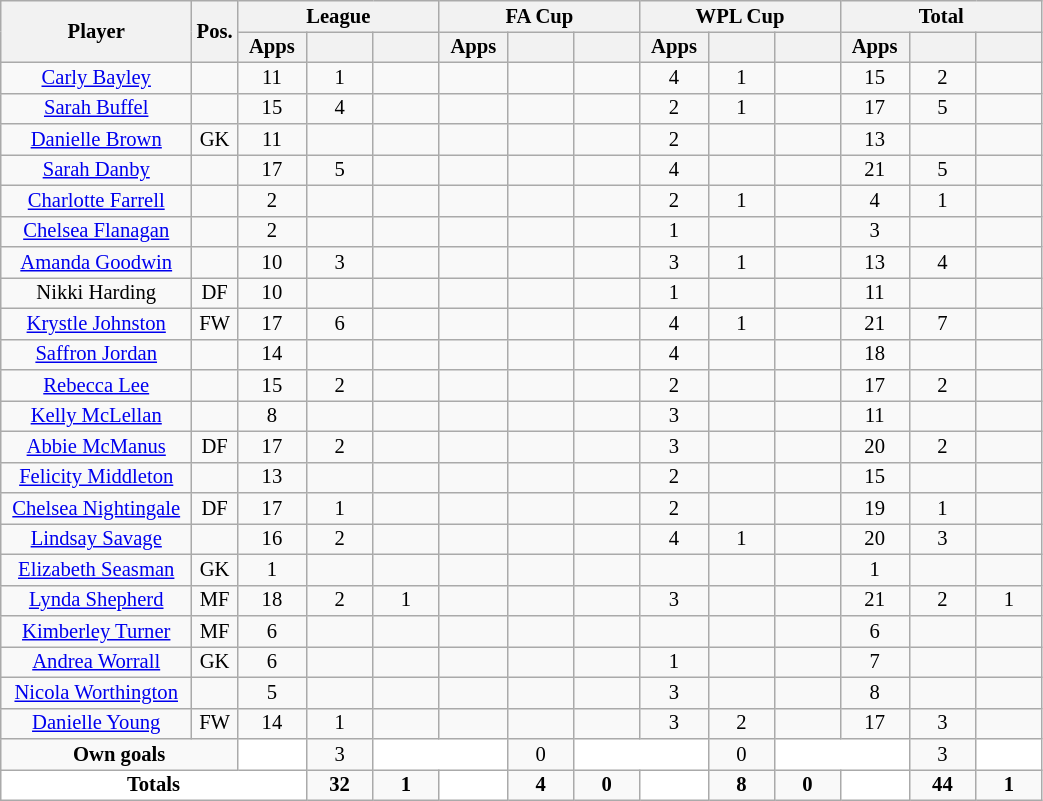<table class="wikitable sortable alternance"  style="font-size:86%; text-align:center; line-height:14px; width:55%;">
<tr>
<th rowspan="2" scope="col" style="width:125px;"><strong>Player</strong></th>
<th rowspan="2" style="width:10px;"><strong>Pos.</strong></th>
<th colspan="3"><strong>League</strong></th>
<th colspan="3"><strong>FA Cup</strong></th>
<th colspan="3"><strong>WPL Cup</strong></th>
<th colspan="3"><strong>Total</strong></th>
</tr>
<tr style="text-align:center;">
<th width=40><strong>Apps</strong></th>
<th width=40></th>
<th width=40></th>
<th width=40><strong>Apps</strong></th>
<th width=40></th>
<th width=40></th>
<th width=40><strong>Apps</strong></th>
<th width=40></th>
<th width=40></th>
<th width=40><strong>Apps</strong></th>
<th width=40></th>
<th width=40></th>
</tr>
<tr>
<td><a href='#'>Carly Bayley</a></td>
<td></td>
<td>11</td>
<td>1</td>
<td></td>
<td></td>
<td></td>
<td></td>
<td>4</td>
<td>1</td>
<td></td>
<td>15</td>
<td>2</td>
<td></td>
</tr>
<tr>
<td><a href='#'>Sarah Buffel</a></td>
<td></td>
<td>15</td>
<td>4</td>
<td></td>
<td></td>
<td></td>
<td></td>
<td>2</td>
<td>1</td>
<td></td>
<td>17</td>
<td>5</td>
<td></td>
</tr>
<tr>
<td><a href='#'>Danielle Brown</a></td>
<td>GK</td>
<td>11</td>
<td></td>
<td></td>
<td></td>
<td></td>
<td></td>
<td>2</td>
<td></td>
<td></td>
<td>13</td>
<td></td>
<td></td>
</tr>
<tr>
<td><a href='#'>Sarah Danby</a></td>
<td></td>
<td>17</td>
<td>5</td>
<td></td>
<td></td>
<td></td>
<td></td>
<td>4</td>
<td></td>
<td></td>
<td>21</td>
<td>5</td>
<td></td>
</tr>
<tr>
<td><a href='#'>Charlotte Farrell</a></td>
<td></td>
<td>2</td>
<td></td>
<td></td>
<td></td>
<td></td>
<td></td>
<td>2</td>
<td>1</td>
<td></td>
<td>4</td>
<td>1</td>
<td></td>
</tr>
<tr>
<td><a href='#'>Chelsea Flanagan</a></td>
<td></td>
<td>2</td>
<td></td>
<td></td>
<td></td>
<td></td>
<td></td>
<td>1</td>
<td></td>
<td></td>
<td>3</td>
<td></td>
<td></td>
</tr>
<tr>
<td><a href='#'>Amanda Goodwin</a></td>
<td></td>
<td>10</td>
<td>3</td>
<td></td>
<td></td>
<td></td>
<td></td>
<td>3</td>
<td>1</td>
<td></td>
<td>13</td>
<td>4</td>
<td></td>
</tr>
<tr>
<td>Nikki Harding</td>
<td>DF</td>
<td>10</td>
<td></td>
<td></td>
<td></td>
<td></td>
<td></td>
<td>1</td>
<td></td>
<td></td>
<td>11</td>
<td></td>
<td></td>
</tr>
<tr>
<td><a href='#'>Krystle Johnston</a></td>
<td>FW</td>
<td>17</td>
<td>6</td>
<td></td>
<td></td>
<td></td>
<td></td>
<td>4</td>
<td>1</td>
<td></td>
<td>21</td>
<td>7</td>
<td></td>
</tr>
<tr>
<td><a href='#'>Saffron Jordan</a></td>
<td></td>
<td>14</td>
<td></td>
<td></td>
<td></td>
<td></td>
<td></td>
<td>4</td>
<td></td>
<td></td>
<td>18</td>
<td></td>
<td></td>
</tr>
<tr>
<td><a href='#'>Rebecca Lee</a></td>
<td></td>
<td>15</td>
<td>2</td>
<td></td>
<td></td>
<td></td>
<td></td>
<td>2</td>
<td></td>
<td></td>
<td>17</td>
<td>2</td>
<td></td>
</tr>
<tr>
<td><a href='#'>Kelly McLellan</a></td>
<td></td>
<td>8</td>
<td></td>
<td></td>
<td></td>
<td></td>
<td></td>
<td>3</td>
<td></td>
<td></td>
<td>11</td>
<td></td>
<td></td>
</tr>
<tr>
<td><a href='#'>Abbie McManus</a></td>
<td>DF</td>
<td>17</td>
<td>2</td>
<td></td>
<td></td>
<td></td>
<td></td>
<td>3</td>
<td></td>
<td></td>
<td>20</td>
<td>2</td>
<td></td>
</tr>
<tr>
<td><a href='#'>Felicity Middleton</a></td>
<td></td>
<td>13</td>
<td></td>
<td></td>
<td></td>
<td></td>
<td></td>
<td>2</td>
<td></td>
<td></td>
<td>15</td>
<td></td>
<td></td>
</tr>
<tr>
<td><a href='#'>Chelsea Nightingale</a></td>
<td>DF</td>
<td>17</td>
<td>1</td>
<td></td>
<td></td>
<td></td>
<td></td>
<td>2</td>
<td></td>
<td></td>
<td>19</td>
<td>1</td>
<td></td>
</tr>
<tr>
<td><a href='#'>Lindsay Savage</a></td>
<td></td>
<td>16</td>
<td>2</td>
<td></td>
<td></td>
<td></td>
<td></td>
<td>4</td>
<td>1</td>
<td></td>
<td>20</td>
<td>3</td>
<td></td>
</tr>
<tr>
<td><a href='#'>Elizabeth Seasman</a></td>
<td>GK</td>
<td>1</td>
<td></td>
<td></td>
<td></td>
<td></td>
<td></td>
<td></td>
<td></td>
<td></td>
<td>1</td>
<td></td>
<td></td>
</tr>
<tr>
<td><a href='#'>Lynda Shepherd</a></td>
<td>MF</td>
<td>18</td>
<td>2</td>
<td>1</td>
<td></td>
<td></td>
<td></td>
<td>3</td>
<td></td>
<td></td>
<td>21</td>
<td>2</td>
<td>1</td>
</tr>
<tr>
<td><a href='#'>Kimberley Turner</a></td>
<td>MF</td>
<td>6</td>
<td></td>
<td></td>
<td></td>
<td></td>
<td></td>
<td></td>
<td></td>
<td></td>
<td>6</td>
<td></td>
<td></td>
</tr>
<tr>
<td><a href='#'>Andrea Worrall</a></td>
<td>GK</td>
<td>6</td>
<td></td>
<td></td>
<td></td>
<td></td>
<td></td>
<td>1</td>
<td></td>
<td></td>
<td>7</td>
<td></td>
<td></td>
</tr>
<tr>
<td><a href='#'>Nicola Worthington</a></td>
<td></td>
<td>5</td>
<td></td>
<td></td>
<td></td>
<td></td>
<td></td>
<td>3</td>
<td></td>
<td></td>
<td>8</td>
<td></td>
<td></td>
</tr>
<tr>
<td><a href='#'>Danielle Young</a></td>
<td>FW</td>
<td>14</td>
<td>1</td>
<td></td>
<td></td>
<td></td>
<td></td>
<td>3</td>
<td>2</td>
<td></td>
<td>17</td>
<td>3</td>
<td></td>
</tr>
<tr class="sortbottom">
<td colspan="2"><strong>Own goals</strong></td>
<td ! style="background:white; text-align: center;"></td>
<td>3</td>
<td ! colspan="2" style="background:white; text-align: center;"></td>
<td>0</td>
<td ! colspan="2" style="background:white; text-align: center;"></td>
<td>0</td>
<td ! colspan="2" style="background:white; text-align: center;"></td>
<td>3</td>
<td ! style="background:white; text-align: center;"></td>
</tr>
<tr class="sortbottom">
<td colspan="3"  style="background:white; text-align: center;"><strong>Totals</strong></td>
<td><strong>32</strong></td>
<td><strong>1</strong></td>
<td ! rowspan="2" style="background:white; text-align: center;"></td>
<td><strong>4</strong></td>
<td><strong>0</strong></td>
<td ! rowspan="2" style="background:white; text-align: center;"></td>
<td><strong>8</strong></td>
<td><strong>0</strong></td>
<td ! rowspan="2" style="background:white; text-align: center;"></td>
<td><strong>44</strong></td>
<td><strong>1</strong></td>
</tr>
</table>
